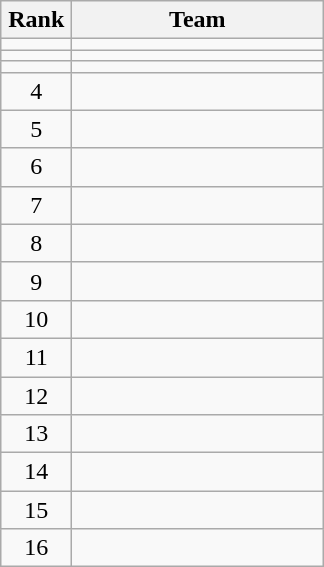<table class="wikitable" style="text-align:center">
<tr>
<th width=40>Rank</th>
<th width=160>Team</th>
</tr>
<tr>
<td></td>
<td style="text-align:left"></td>
</tr>
<tr>
<td></td>
<td style="text-align:left"></td>
</tr>
<tr>
<td></td>
<td style="text-align:left"></td>
</tr>
<tr>
<td>4</td>
<td style="text-align:left"></td>
</tr>
<tr>
<td>5</td>
<td style="text-align:left"></td>
</tr>
<tr>
<td>6</td>
<td style="text-align:left"></td>
</tr>
<tr>
<td>7</td>
<td style="text-align:left"></td>
</tr>
<tr>
<td>8</td>
<td style="text-align:left"></td>
</tr>
<tr>
<td>9</td>
<td style="text-align:left"></td>
</tr>
<tr>
<td>10</td>
<td style="text-align:left"></td>
</tr>
<tr>
<td>11</td>
<td style="text-align:left"></td>
</tr>
<tr>
<td>12</td>
<td style="text-align:left"></td>
</tr>
<tr>
<td>13</td>
<td style="text-align:left"></td>
</tr>
<tr>
<td>14</td>
<td style="text-align:left"></td>
</tr>
<tr>
<td>15</td>
<td style="text-align:left"></td>
</tr>
<tr>
<td>16</td>
<td style="text-align:left"></td>
</tr>
</table>
